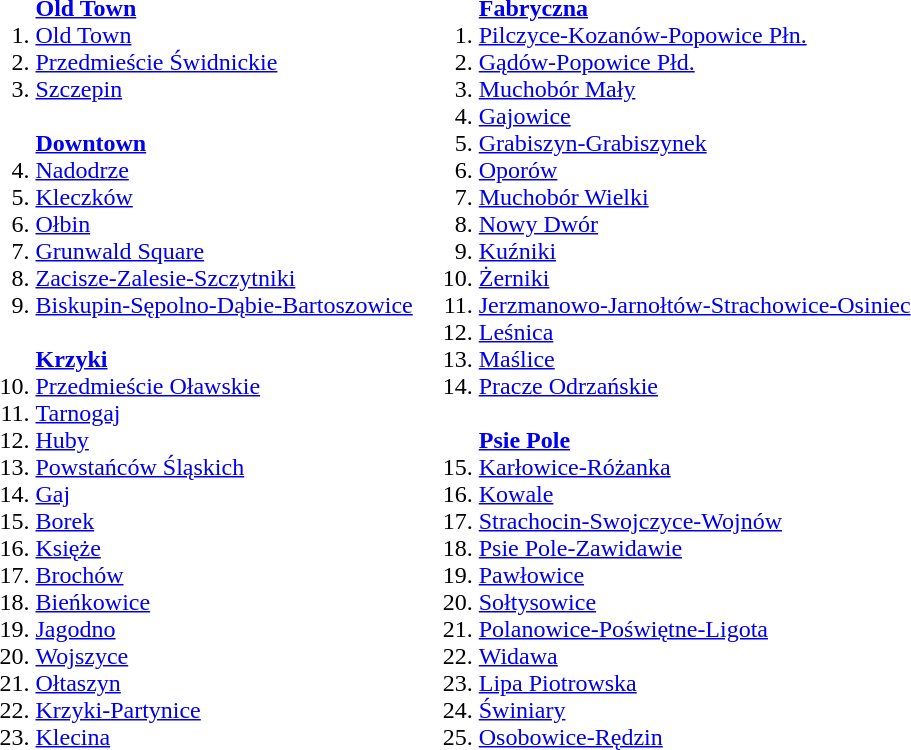<table style="width=100%;">
<tr>
<td></td>
<td><ol><br><strong><a href='#'>Old Town</a></strong>
<li><a href='#'>Old Town</a></li>
<li><a href='#'>Przedmieście Świdnickie</a></li>
<li><a href='#'>Szczepin</a></li>
<br><strong><a href='#'>Downtown</a></strong>
<li><a href='#'>Nadodrze</a></li>
<li><a href='#'>Kleczków</a></li>
<li><a href='#'>Ołbin</a></li>
<li><a href='#'>Grunwald Square</a></li>
<li><a href='#'>Zacisze-Zalesie-Szczytniki</a></li>
<li><a href='#'>Biskupin-Sępolno-Dąbie-Bartoszowice</a></li>
<br><strong><a href='#'>Krzyki</a></strong>
<li><a href='#'>Przedmieście Oławskie</a></li>
<li><a href='#'>Tarnogaj</a></li>
<li><a href='#'>Huby</a></li>
<li><a href='#'>Powstańców Śląskich</a></li>
<li><a href='#'>Gaj</a></li>
<li><a href='#'>Borek</a></li>
<li><a href='#'>Księże</a></li>
<li><a href='#'>Brochów</a></li>
<li><a href='#'>Bieńkowice</a></li>
<li><a href='#'>Jagodno</a></li>
<li><a href='#'>Wojszyce</a></li>
<li><a href='#'>Ołtaszyn</a></li>
<li><a href='#'>Krzyki-Partynice</a></li>
<li><a href='#'>Klecina</a></li>
</ol></td>
<td><ol><br><strong><a href='#'>Fabryczna</a></strong>
<li><a href='#'>Pilczyce-Kozanów-Popowice Płn.</a></li>
<li><a href='#'>Gądów-Popowice Płd.</a></li>
<li><a href='#'>Muchobór Mały</a></li>
<li><a href='#'>Gajowice</a></li>
<li><a href='#'>Grabiszyn-Grabiszynek</a></li>
<li><a href='#'>Oporów</a></li>
<li><a href='#'>Muchobór Wielki</a></li>
<li><a href='#'>Nowy Dwór</a></li>
<li><a href='#'>Kuźniki</a></li>
<li><a href='#'>Żerniki</a></li>
<li><a href='#'>Jerzmanowo-Jarnołtów-Strachowice-Osiniec</a></li>
<li><a href='#'>Leśnica</a></li>
<li><a href='#'>Maślice</a></li>
<li><a href='#'>Pracze Odrzańskie</a></li>
<br><strong><a href='#'>Psie Pole</a></strong>
<li><a href='#'>Karłowice-Różanka</a></li>
<li><a href='#'>Kowale</a></li>
<li><a href='#'>Strachocin-Swojczyce-Wojnów</a></li>
<li><a href='#'>Psie Pole-Zawidawie</a></li>
<li><a href='#'>Pawłowice</a></li>
<li><a href='#'>Sołtysowice</a></li>
<li><a href='#'>Polanowice-Poświętne-Ligota</a></li>
<li><a href='#'>Widawa</a></li>
<li><a href='#'>Lipa Piotrowska</a></li>
<li><a href='#'>Świniary</a></li>
<li><a href='#'>Osobowice-Rędzin</a></li>
</ol></td>
</tr>
</table>
